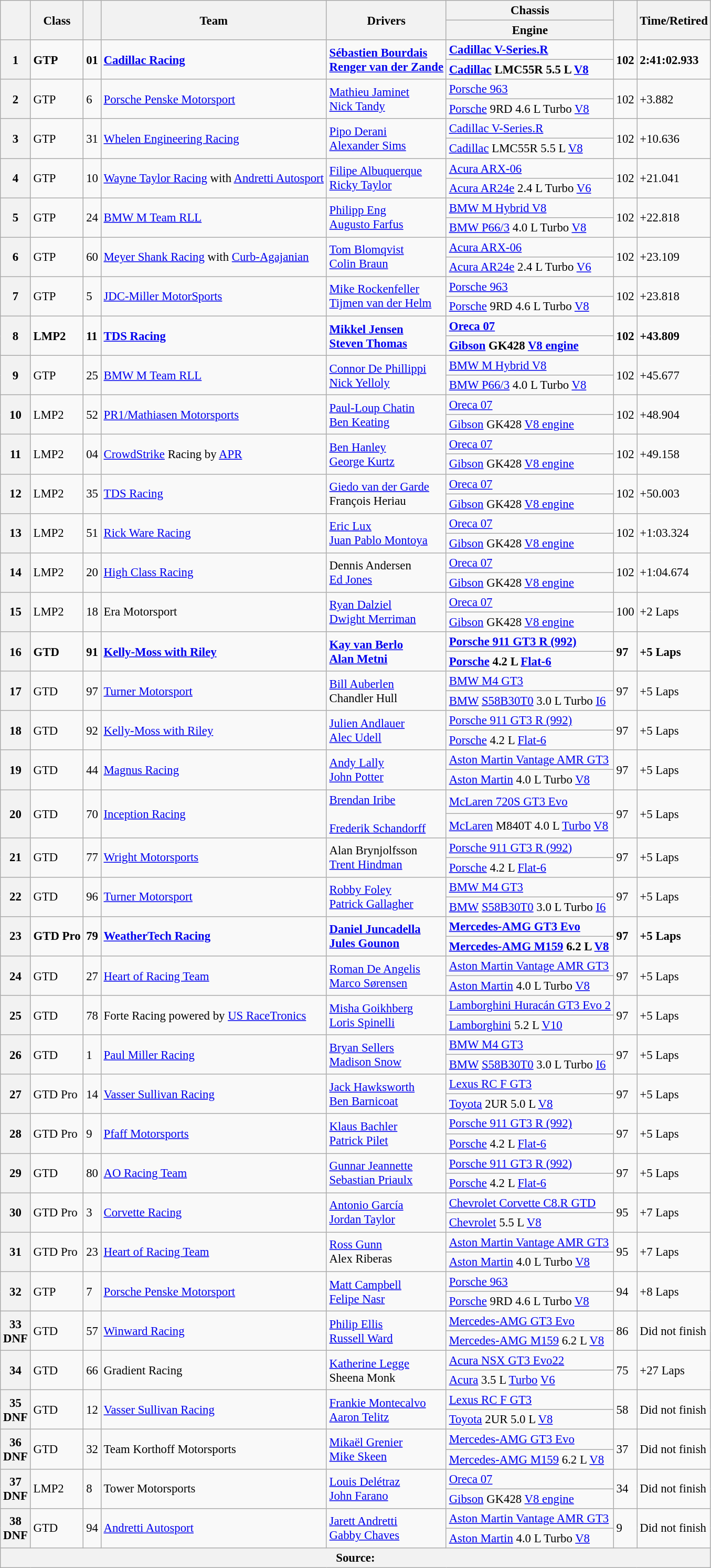<table class="wikitable" style="font-size:95%;">
<tr>
<th rowspan=2></th>
<th rowspan=2>Class</th>
<th rowspan=2></th>
<th rowspan=2>Team</th>
<th rowspan=2>Drivers</th>
<th>Chassis</th>
<th rowspan=2></th>
<th rowspan=2>Time/Retired</th>
</tr>
<tr>
<th>Engine</th>
</tr>
<tr style="font-weight:bold;">
<th rowspan=2>1</th>
<td rowspan=2>GTP</td>
<td rowspan=2>01</td>
<td rowspan=2> <a href='#'>Cadillac Racing</a></td>
<td rowspan=2> <a href='#'>Sébastien Bourdais</a><br> <a href='#'>Renger van der Zande</a><br></td>
<td><a href='#'>Cadillac V-Series.R</a></td>
<td rowspan=2>102</td>
<td rowspan=2>2:41:02.933</td>
</tr>
<tr style="font-weight:bold;">
<td><a href='#'>Cadillac</a> LMC55R 5.5 L <a href='#'>V8</a></td>
</tr>
<tr>
<th rowspan=2>2</th>
<td rowspan=2>GTP</td>
<td rowspan=2>6</td>
<td rowspan=2> <a href='#'>Porsche Penske Motorsport</a></td>
<td rowspan=2> <a href='#'>Mathieu Jaminet</a><br> <a href='#'>Nick Tandy</a><br></td>
<td><a href='#'>Porsche 963</a></td>
<td rowspan=2>102</td>
<td rowspan=2>+3.882</td>
</tr>
<tr>
<td><a href='#'>Porsche</a> 9RD 4.6 L Turbo <a href='#'>V8</a></td>
</tr>
<tr>
<th rowspan=2>3</th>
<td rowspan=2>GTP</td>
<td rowspan=2>31</td>
<td rowspan=2> <a href='#'>Whelen Engineering Racing</a></td>
<td rowspan=2> <a href='#'>Pipo Derani</a><br> <a href='#'>Alexander Sims</a><br></td>
<td><a href='#'>Cadillac V-Series.R</a></td>
<td rowspan=2>102</td>
<td rowspan=2>+10.636</td>
</tr>
<tr>
<td><a href='#'>Cadillac</a> LMC55R 5.5 L <a href='#'>V8</a></td>
</tr>
<tr>
<th rowspan=2>4</th>
<td rowspan=2>GTP</td>
<td rowspan=2>10</td>
<td rowspan=2> <a href='#'>Wayne Taylor Racing</a> with <a href='#'>Andretti Autosport</a></td>
<td rowspan=2> <a href='#'>Filipe Albuquerque</a><br> <a href='#'>Ricky Taylor</a><br></td>
<td><a href='#'>Acura ARX-06</a></td>
<td rowspan=2>102</td>
<td rowspan=2>+21.041</td>
</tr>
<tr>
<td><a href='#'>Acura AR24e</a> 2.4 L Turbo <a href='#'>V6</a></td>
</tr>
<tr>
<th rowspan=2>5</th>
<td rowspan=2>GTP</td>
<td rowspan=2>24</td>
<td rowspan=2> <a href='#'>BMW M Team RLL</a></td>
<td rowspan=2> <a href='#'>Philipp Eng</a><br> <a href='#'>Augusto Farfus</a><br></td>
<td><a href='#'>BMW M Hybrid V8</a></td>
<td rowspan=2>102</td>
<td rowspan=2>+22.818</td>
</tr>
<tr>
<td><a href='#'>BMW P66/3</a> 4.0 L Turbo <a href='#'>V8</a></td>
</tr>
<tr>
<th rowspan=2>6</th>
<td rowspan=2>GTP</td>
<td rowspan=2>60</td>
<td rowspan=2> <a href='#'>Meyer Shank Racing</a> with <a href='#'>Curb-Agajanian</a></td>
<td rowspan=2> <a href='#'>Tom Blomqvist</a><br> <a href='#'>Colin Braun</a><br></td>
<td><a href='#'>Acura ARX-06</a></td>
<td rowspan=2>102</td>
<td rowspan=2>+23.109</td>
</tr>
<tr>
<td><a href='#'>Acura AR24e</a> 2.4 L Turbo <a href='#'>V6</a></td>
</tr>
<tr>
<th rowspan=2>7</th>
<td rowspan=2>GTP</td>
<td rowspan=2>5</td>
<td rowspan=2> <a href='#'>JDC-Miller MotorSports</a></td>
<td rowspan=2> <a href='#'>Mike Rockenfeller</a><br> <a href='#'>Tijmen van der Helm</a><br></td>
<td><a href='#'>Porsche 963</a></td>
<td rowspan=2>102</td>
<td rowspan=2>+23.818</td>
</tr>
<tr>
<td><a href='#'>Porsche</a> 9RD 4.6 L Turbo <a href='#'>V8</a></td>
</tr>
<tr style="font-weight:bold;">
<th rowspan=2>8</th>
<td rowspan=2>LMP2</td>
<td rowspan=2>11</td>
<td rowspan=2> <a href='#'>TDS Racing</a></td>
<td rowspan=2> <a href='#'>Mikkel Jensen</a><br> <a href='#'>Steven Thomas</a><br></td>
<td><a href='#'>Oreca 07</a></td>
<td rowspan=2>102</td>
<td rowspan=2>+43.809</td>
</tr>
<tr style="font-weight:bold;">
<td><a href='#'>Gibson</a> GK428 <a href='#'>V8 engine</a></td>
</tr>
<tr>
<th rowspan=2>9</th>
<td rowspan=2>GTP</td>
<td rowspan=2>25</td>
<td rowspan=2> <a href='#'>BMW M Team RLL</a></td>
<td rowspan=2> <a href='#'>Connor De Phillippi</a><br> <a href='#'>Nick Yelloly</a><br></td>
<td><a href='#'>BMW M Hybrid V8</a></td>
<td rowspan=2>102</td>
<td rowspan=2>+45.677</td>
</tr>
<tr>
<td><a href='#'>BMW P66/3</a> 4.0 L Turbo <a href='#'>V8</a></td>
</tr>
<tr>
<th rowspan=2>10</th>
<td rowspan=2>LMP2</td>
<td rowspan=2>52</td>
<td rowspan=2> <a href='#'>PR1/Mathiasen Motorsports</a></td>
<td rowspan=2> <a href='#'>Paul-Loup Chatin</a><br> <a href='#'>Ben Keating</a><br></td>
<td><a href='#'>Oreca 07</a></td>
<td rowspan=2>102</td>
<td rowspan=2>+48.904</td>
</tr>
<tr>
<td><a href='#'>Gibson</a> GK428 <a href='#'>V8 engine</a></td>
</tr>
<tr>
<th rowspan=2>11</th>
<td rowspan=2>LMP2</td>
<td rowspan=2>04</td>
<td rowspan=2> <a href='#'>CrowdStrike</a> Racing by <a href='#'>APR</a></td>
<td rowspan=2> <a href='#'>Ben Hanley</a><br> <a href='#'>George Kurtz</a><br></td>
<td><a href='#'>Oreca 07</a></td>
<td rowspan=2>102</td>
<td rowspan=2>+49.158</td>
</tr>
<tr>
<td><a href='#'>Gibson</a> GK428 <a href='#'>V8 engine</a></td>
</tr>
<tr>
<th rowspan=2>12</th>
<td rowspan=2>LMP2</td>
<td rowspan=2>35</td>
<td rowspan=2> <a href='#'>TDS Racing</a></td>
<td rowspan=2> <a href='#'>Giedo van der Garde</a><br> François Heriau<br></td>
<td><a href='#'>Oreca 07</a></td>
<td rowspan=2>102</td>
<td rowspan=2>+50.003</td>
</tr>
<tr>
<td><a href='#'>Gibson</a> GK428 <a href='#'>V8 engine</a></td>
</tr>
<tr>
<th rowspan=2>13</th>
<td rowspan=2>LMP2</td>
<td rowspan=2>51</td>
<td rowspan=2> <a href='#'>Rick Ware Racing</a></td>
<td rowspan=2> <a href='#'>Eric Lux</a><br> <a href='#'>Juan Pablo Montoya</a><br></td>
<td><a href='#'>Oreca 07</a></td>
<td rowspan=2>102</td>
<td rowspan=2>+1:03.324</td>
</tr>
<tr>
<td><a href='#'>Gibson</a> GK428 <a href='#'>V8 engine</a></td>
</tr>
<tr>
<th rowspan=2>14</th>
<td rowspan=2>LMP2</td>
<td rowspan=2>20</td>
<td rowspan=2> <a href='#'>High Class Racing</a></td>
<td rowspan=2> Dennis Andersen<br> <a href='#'>Ed Jones</a><br></td>
<td><a href='#'>Oreca 07</a></td>
<td rowspan=2>102</td>
<td rowspan=2>+1:04.674</td>
</tr>
<tr>
<td><a href='#'>Gibson</a> GK428 <a href='#'>V8 engine</a></td>
</tr>
<tr>
<th rowspan=2>15</th>
<td rowspan=2>LMP2</td>
<td rowspan=2>18</td>
<td rowspan=2> Era Motorsport</td>
<td rowspan=2> <a href='#'>Ryan Dalziel</a><br> <a href='#'>Dwight Merriman</a><br></td>
<td><a href='#'>Oreca 07</a></td>
<td rowspan=2>100</td>
<td rowspan=2>+2 Laps</td>
</tr>
<tr>
<td><a href='#'>Gibson</a> GK428 <a href='#'>V8 engine</a></td>
</tr>
<tr style="font-weight:bold;">
<th rowspan=2>16</th>
<td rowspan=2>GTD</td>
<td rowspan=2>91</td>
<td rowspan=2> <a href='#'>Kelly-Moss with Riley</a></td>
<td rowspan=2> <a href='#'>Kay van Berlo</a><br> <a href='#'>Alan Metni</a><br></td>
<td><a href='#'>Porsche 911 GT3 R (992)</a></td>
<td rowspan=2>97</td>
<td rowspan=2>+5 Laps</td>
</tr>
<tr style="font-weight:bold;">
<td><a href='#'>Porsche</a> 4.2 L <a href='#'>Flat-6</a></td>
</tr>
<tr>
<th rowspan=2>17</th>
<td rowspan=2>GTD</td>
<td rowspan=2>97</td>
<td rowspan=2> <a href='#'>Turner Motorsport</a></td>
<td rowspan=2> <a href='#'>Bill Auberlen</a><br> Chandler Hull<br></td>
<td><a href='#'>BMW M4 GT3</a></td>
<td rowspan=2>97</td>
<td rowspan=2>+5 Laps</td>
</tr>
<tr>
<td><a href='#'>BMW</a> <a href='#'>S58B30T0</a> 3.0 L Turbo <a href='#'>I6</a></td>
</tr>
<tr>
<th rowspan=2>18</th>
<td rowspan=2>GTD</td>
<td rowspan=2>92</td>
<td rowspan=2> <a href='#'>Kelly-Moss with Riley</a></td>
<td rowspan=2> <a href='#'>Julien Andlauer</a><br> <a href='#'>Alec Udell</a><br></td>
<td><a href='#'>Porsche 911 GT3 R (992)</a></td>
<td rowspan=2>97</td>
<td rowspan=2>+5 Laps</td>
</tr>
<tr>
<td><a href='#'>Porsche</a> 4.2 L <a href='#'>Flat-6</a></td>
</tr>
<tr>
<th rowspan=2>19</th>
<td rowspan=2>GTD</td>
<td rowspan=2>44</td>
<td rowspan=2> <a href='#'>Magnus Racing</a></td>
<td rowspan=2> <a href='#'>Andy Lally</a><br> <a href='#'>John Potter</a><br></td>
<td><a href='#'>Aston Martin Vantage AMR GT3</a></td>
<td rowspan=2>97</td>
<td rowspan=2>+5 Laps</td>
</tr>
<tr>
<td><a href='#'>Aston Martin</a> 4.0 L Turbo <a href='#'>V8</a></td>
</tr>
<tr>
<th rowspan=2>20</th>
<td rowspan=2>GTD</td>
<td rowspan=2>70</td>
<td rowspan=2> <a href='#'>Inception Racing</a></td>
<td rowspan=2> <a href='#'>Brendan Iribe</a><br><br> <a href='#'>Frederik Schandorff</a></td>
<td><a href='#'>McLaren 720S GT3 Evo</a></td>
<td rowspan=2>97</td>
<td rowspan=2>+5 Laps</td>
</tr>
<tr>
<td><a href='#'>McLaren</a> M840T 4.0 L <a href='#'>Turbo</a> <a href='#'>V8</a></td>
</tr>
<tr>
<th rowspan=2>21</th>
<td rowspan=2>GTD</td>
<td rowspan=2>77</td>
<td rowspan=2> <a href='#'>Wright Motorsports</a></td>
<td rowspan=2> Alan Brynjolfsson<br> <a href='#'>Trent Hindman</a><br></td>
<td><a href='#'>Porsche 911 GT3 R (992)</a></td>
<td rowspan=2>97</td>
<td rowspan=2>+5 Laps</td>
</tr>
<tr>
<td><a href='#'>Porsche</a> 4.2 L <a href='#'>Flat-6</a></td>
</tr>
<tr>
<th rowspan=2>22</th>
<td rowspan=2>GTD</td>
<td rowspan=2>96</td>
<td rowspan=2> <a href='#'>Turner Motorsport</a></td>
<td rowspan=2> <a href='#'>Robby Foley</a><br> <a href='#'>Patrick Gallagher</a><br></td>
<td><a href='#'>BMW M4 GT3</a></td>
<td rowspan=2>97</td>
<td rowspan=2>+5 Laps</td>
</tr>
<tr>
<td><a href='#'>BMW</a> <a href='#'>S58B30T0</a> 3.0 L Turbo <a href='#'>I6</a></td>
</tr>
<tr style="font-weight:bold;">
<th rowspan=2>23</th>
<td rowspan=2>GTD Pro</td>
<td rowspan=2>79</td>
<td rowspan=2> <a href='#'>WeatherTech Racing</a></td>
<td rowspan=2> <a href='#'>Daniel Juncadella</a><br>  <a href='#'>Jules Gounon</a><br></td>
<td><a href='#'>Mercedes-AMG GT3 Evo</a></td>
<td rowspan=2>97</td>
<td rowspan=2>+5 Laps</td>
</tr>
<tr style="font-weight:bold;">
<td><a href='#'>Mercedes-AMG M159</a> 6.2 L <a href='#'>V8</a></td>
</tr>
<tr>
<th rowspan=2>24</th>
<td rowspan=2>GTD</td>
<td rowspan=2>27</td>
<td rowspan=2> <a href='#'>Heart of Racing Team</a></td>
<td rowspan=2> <a href='#'>Roman De Angelis</a><br> <a href='#'>Marco Sørensen</a><br></td>
<td><a href='#'>Aston Martin Vantage AMR GT3</a></td>
<td rowspan=2>97</td>
<td rowspan=2>+5 Laps</td>
</tr>
<tr>
<td><a href='#'>Aston Martin</a> 4.0 L Turbo <a href='#'>V8</a></td>
</tr>
<tr>
<th rowspan=2>25</th>
<td rowspan=2>GTD</td>
<td rowspan=2>78</td>
<td rowspan=2> Forte Racing powered by <a href='#'>US RaceTronics</a></td>
<td rowspan=2> <a href='#'>Misha Goikhberg</a><br> <a href='#'>Loris Spinelli</a><br></td>
<td><a href='#'>Lamborghini Huracán GT3 Evo 2</a></td>
<td rowspan=2>97</td>
<td rowspan=2>+5 Laps</td>
</tr>
<tr>
<td><a href='#'>Lamborghini</a> 5.2 L <a href='#'>V10</a></td>
</tr>
<tr>
<th rowspan=2>26</th>
<td rowspan=2>GTD</td>
<td rowspan=2>1</td>
<td rowspan=2> <a href='#'>Paul Miller Racing</a></td>
<td rowspan=2> <a href='#'>Bryan Sellers</a><br> <a href='#'>Madison Snow</a><br></td>
<td><a href='#'>BMW M4 GT3</a></td>
<td rowspan=2>97</td>
<td rowspan=2>+5 Laps</td>
</tr>
<tr>
<td><a href='#'>BMW</a> <a href='#'>S58B30T0</a> 3.0 L Turbo <a href='#'>I6</a></td>
</tr>
<tr>
<th rowspan=2>27</th>
<td rowspan=2>GTD Pro</td>
<td rowspan=2>14</td>
<td rowspan=2> <a href='#'>Vasser Sullivan Racing</a></td>
<td rowspan=2> <a href='#'>Jack Hawksworth</a><br> <a href='#'>Ben Barnicoat</a><br></td>
<td><a href='#'>Lexus RC F GT3</a></td>
<td rowspan=2>97</td>
<td rowspan=2>+5 Laps</td>
</tr>
<tr>
<td><a href='#'>Toyota</a> 2UR 5.0 L <a href='#'>V8</a></td>
</tr>
<tr>
<th rowspan=2>28</th>
<td rowspan=2>GTD Pro</td>
<td rowspan=2>9</td>
<td rowspan=2> <a href='#'>Pfaff Motorsports</a></td>
<td rowspan=2> <a href='#'>Klaus Bachler</a><br> <a href='#'>Patrick Pilet</a><br></td>
<td><a href='#'>Porsche 911 GT3 R (992)</a></td>
<td rowspan=2>97</td>
<td rowspan=2>+5 Laps</td>
</tr>
<tr>
<td><a href='#'>Porsche</a> 4.2 L <a href='#'>Flat-6</a></td>
</tr>
<tr>
<th rowspan=2>29</th>
<td rowspan=2>GTD</td>
<td rowspan=2>80</td>
<td rowspan=2> <a href='#'>AO Racing Team</a></td>
<td rowspan=2> <a href='#'>Gunnar Jeannette</a><br> <a href='#'>Sebastian Priaulx</a><br></td>
<td><a href='#'>Porsche 911 GT3 R (992)</a></td>
<td rowspan=2>97</td>
<td rowspan=2>+5 Laps</td>
</tr>
<tr>
<td><a href='#'>Porsche</a> 4.2 L <a href='#'>Flat-6</a></td>
</tr>
<tr>
<th rowspan=2>30</th>
<td rowspan=2>GTD Pro</td>
<td rowspan=2>3</td>
<td rowspan=2> <a href='#'>Corvette Racing</a></td>
<td rowspan=2> <a href='#'>Antonio García</a><br> <a href='#'>Jordan Taylor</a><br></td>
<td><a href='#'>Chevrolet Corvette C8.R GTD</a></td>
<td rowspan=2>95</td>
<td rowspan=2>+7 Laps</td>
</tr>
<tr>
<td><a href='#'>Chevrolet</a> 5.5 L <a href='#'>V8</a></td>
</tr>
<tr>
<th rowspan=2>31</th>
<td rowspan=2>GTD Pro</td>
<td rowspan=2>23</td>
<td rowspan=2> <a href='#'>Heart of Racing Team</a></td>
<td rowspan=2> <a href='#'>Ross Gunn</a><br> Alex Riberas<br></td>
<td><a href='#'>Aston Martin Vantage AMR GT3</a></td>
<td rowspan=2>95</td>
<td rowspan=2>+7 Laps</td>
</tr>
<tr>
<td><a href='#'>Aston Martin</a> 4.0 L Turbo <a href='#'>V8</a></td>
</tr>
<tr>
<th rowspan=2>32</th>
<td rowspan=2>GTP</td>
<td rowspan=2>7</td>
<td rowspan=2> <a href='#'>Porsche Penske Motorsport</a></td>
<td rowspan=2> <a href='#'>Matt Campbell</a><br> <a href='#'>Felipe Nasr</a><br></td>
<td><a href='#'>Porsche 963</a></td>
<td rowspan=2>94</td>
<td rowspan=2>+8 Laps</td>
</tr>
<tr>
<td><a href='#'>Porsche</a> 9RD 4.6 L Turbo <a href='#'>V8</a></td>
</tr>
<tr>
<th rowspan=2>33<br>DNF</th>
<td rowspan=2>GTD</td>
<td rowspan=2>57</td>
<td rowspan=2> <a href='#'>Winward Racing</a></td>
<td rowspan=2> <a href='#'>Philip Ellis</a><br> <a href='#'>Russell Ward</a><br></td>
<td><a href='#'>Mercedes-AMG GT3 Evo</a></td>
<td rowspan=2>86</td>
<td rowspan=2>Did not finish</td>
</tr>
<tr>
<td><a href='#'>Mercedes-AMG M159</a> 6.2 L <a href='#'>V8</a></td>
</tr>
<tr>
<th rowspan=2>34</th>
<td rowspan=2>GTD</td>
<td rowspan=2>66</td>
<td rowspan=2> Gradient Racing</td>
<td rowspan=2> <a href='#'>Katherine Legge</a><br> Sheena Monk<br></td>
<td><a href='#'>Acura NSX GT3 Evo22</a></td>
<td rowspan=2>75</td>
<td rowspan=2>+27 Laps</td>
</tr>
<tr>
<td><a href='#'>Acura</a> 3.5 L <a href='#'>Turbo</a> <a href='#'>V6</a></td>
</tr>
<tr>
<th rowspan=2>35<br>DNF</th>
<td rowspan=2>GTD</td>
<td rowspan=2>12</td>
<td rowspan=2> <a href='#'>Vasser Sullivan Racing</a></td>
<td rowspan=2> <a href='#'>Frankie Montecalvo</a><br> <a href='#'>Aaron Telitz</a><br></td>
<td><a href='#'>Lexus RC F GT3</a></td>
<td rowspan=2>58</td>
<td rowspan=2>Did not finish</td>
</tr>
<tr>
<td><a href='#'>Toyota</a> 2UR 5.0 L <a href='#'>V8</a></td>
</tr>
<tr>
<th rowspan=2>36<br>DNF</th>
<td rowspan=2>GTD</td>
<td rowspan=2>32</td>
<td rowspan=2> Team Korthoff Motorsports</td>
<td rowspan=2> <a href='#'>Mikaël Grenier</a><br> <a href='#'>Mike Skeen</a><br></td>
<td><a href='#'>Mercedes-AMG GT3 Evo</a></td>
<td rowspan=2>37</td>
<td rowspan=2>Did not finish</td>
</tr>
<tr>
<td><a href='#'>Mercedes-AMG M159</a> 6.2 L <a href='#'>V8</a></td>
</tr>
<tr>
<th rowspan=2>37<br>DNF</th>
<td rowspan=2>LMP2</td>
<td rowspan=2>8</td>
<td rowspan=2> Tower Motorsports</td>
<td rowspan=2> <a href='#'>Louis Delétraz</a><br> <a href='#'>John Farano</a><br></td>
<td><a href='#'>Oreca 07</a></td>
<td rowspan=2>34</td>
<td rowspan=2>Did not finish</td>
</tr>
<tr>
<td><a href='#'>Gibson</a> GK428 <a href='#'>V8 engine</a></td>
</tr>
<tr>
<th rowspan=2>38<br>DNF</th>
<td rowspan=2>GTD</td>
<td rowspan=2>94</td>
<td rowspan=2> <a href='#'>Andretti Autosport</a></td>
<td rowspan=2> <a href='#'>Jarett Andretti</a><br> <a href='#'>Gabby Chaves</a><br></td>
<td><a href='#'>Aston Martin Vantage AMR GT3</a></td>
<td rowspan=2>9</td>
<td rowspan=2>Did not finish</td>
</tr>
<tr>
<td><a href='#'>Aston Martin</a> 4.0 L Turbo <a href='#'>V8</a></td>
</tr>
<tr>
<th colspan="8">Source:</th>
</tr>
</table>
